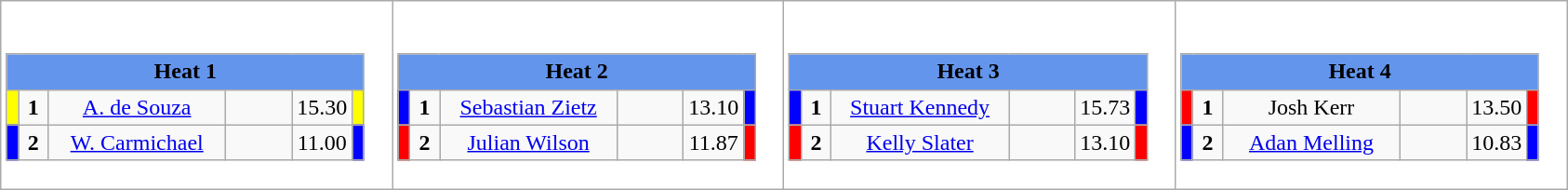<table class="wikitable" style="background:#fff;">
<tr>
<td><div><br><table class="wikitable">
<tr>
<td colspan="6"  style="text-align:center; background:#6495ed;"><strong>Heat 1</strong></td>
</tr>
<tr>
<td style="width:01px; background: #ff0;"></td>
<td style="width:14px; text-align:center;"><strong>1</strong></td>
<td style="width:120px; text-align:center;"><a href='#'>A. de Souza</a></td>
<td style="width:40px; text-align:center;"></td>
<td style="width:20px; text-align:center;">15.30</td>
<td style="width:01px; background: #ff0;"></td>
</tr>
<tr>
<td style="width:01px; background: #00f;"></td>
<td style="width:14px; text-align:center;"><strong>2</strong></td>
<td style="width:120px; text-align:center;"><a href='#'>W. Carmichael</a></td>
<td style="width:40px; text-align:center;"></td>
<td style="width:20px; text-align:center;">11.00</td>
<td style="width:01px; background: #00f;"></td>
</tr>
</table>
</div></td>
<td><div><br><table class="wikitable">
<tr>
<td colspan="6"  style="text-align:center; background:#6495ed;"><strong>Heat 2</strong></td>
</tr>
<tr>
<td style="width:01px; background: #00f;"></td>
<td style="width:14px; text-align:center;"><strong>1</strong></td>
<td style="width:120px; text-align:center;"><a href='#'>Sebastian Zietz</a></td>
<td style="width:40px; text-align:center;"></td>
<td style="width:20px; text-align:center;">13.10</td>
<td style="width:01px; background: #00f;"></td>
</tr>
<tr>
<td style="width:01px; background: #f00;"></td>
<td style="width:14px; text-align:center;"><strong>2</strong></td>
<td style="width:120px; text-align:center;"><a href='#'>Julian Wilson</a></td>
<td style="width:40px; text-align:center;"></td>
<td style="width:20px; text-align:center;">11.87</td>
<td style="width:01px; background: #f00;"></td>
</tr>
</table>
</div></td>
<td><div><br><table class="wikitable">
<tr>
<td colspan="6"  style="text-align:center; background:#6495ed;"><strong>Heat 3</strong></td>
</tr>
<tr>
<td style="width:01px; background: #00f;"></td>
<td style="width:14px; text-align:center;"><strong>1</strong></td>
<td style="width:120px; text-align:center;"><a href='#'>Stuart Kennedy</a></td>
<td style="width:40px; text-align:center;"></td>
<td style="width:20px; text-align:center;">15.73</td>
<td style="width:01px; background: #00f;"></td>
</tr>
<tr>
<td style="width:01px; background: #f00;"></td>
<td style="width:14px; text-align:center;"><strong>2</strong></td>
<td style="width:120px; text-align:center;"><a href='#'>Kelly Slater</a></td>
<td style="width:40px; text-align:center;"></td>
<td style="width:20px; text-align:center;">13.10</td>
<td style="width:01px; background: #f00;"></td>
</tr>
</table>
</div></td>
<td><div><br><table class="wikitable">
<tr>
<td colspan="6"  style="text-align:center; background:#6495ed;"><strong>Heat 4</strong></td>
</tr>
<tr>
<td style="width:01px; background: #f00;"></td>
<td style="width:14px; text-align:center;"><strong>1</strong></td>
<td style="width:120px; text-align:center;">Josh Kerr</td>
<td style="width:40px; text-align:center;"></td>
<td style="width:20px; text-align:center;">13.50</td>
<td style="width:01px; background: #f00;"></td>
</tr>
<tr>
<td style="width:01px; background: #00f;"></td>
<td style="width:14px; text-align:center;"><strong>2</strong></td>
<td style="width:120px; text-align:center;"><a href='#'>Adan Melling</a></td>
<td style="width:40px; text-align:center;"></td>
<td style="width:20px; text-align:center;">10.83</td>
<td style="width:01px; background: #00f;"></td>
</tr>
</table>
</div></td>
</tr>
</table>
